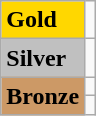<table class="wikitable">
<tr>
<td bgcolor="gold"><strong>Gold</strong></td>
<td></td>
</tr>
<tr>
<td bgcolor="silver"><strong>Silver</strong></td>
<td></td>
</tr>
<tr>
<td rowspan="2" bgcolor="#cc9966"><strong>Bronze</strong></td>
<td></td>
</tr>
<tr>
<td></td>
</tr>
</table>
